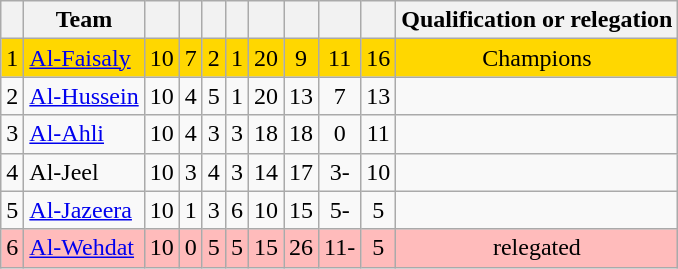<table class="wikitable" style="text-align:center;">
<tr>
<th></th>
<th>Team</th>
<th></th>
<th></th>
<th></th>
<th></th>
<th></th>
<th></th>
<th></th>
<th></th>
<th>Qualification or relegation</th>
</tr>
<tr bgcolor=gold>
<td>1</td>
<td style="text-align:left;"><a href='#'>Al-Faisaly</a></td>
<td>10</td>
<td>7</td>
<td>2</td>
<td>1</td>
<td>20</td>
<td>9</td>
<td>11</td>
<td>16</td>
<td>Champions</td>
</tr>
<tr>
<td>2</td>
<td style="text-align:left;"><a href='#'>Al-Hussein</a></td>
<td>10</td>
<td>4</td>
<td>5</td>
<td>1</td>
<td>20</td>
<td>13</td>
<td>7</td>
<td>13</td>
<td></td>
</tr>
<tr>
<td>3</td>
<td style="text-align:left;"><a href='#'>Al-Ahli</a></td>
<td>10</td>
<td>4</td>
<td>3</td>
<td>3</td>
<td>18</td>
<td>18</td>
<td>0</td>
<td>11</td>
<td></td>
</tr>
<tr bgcolor=>
<td>4</td>
<td style="text-align:left;">Al-Jeel</td>
<td>10</td>
<td>3</td>
<td>4</td>
<td>3</td>
<td>14</td>
<td>17</td>
<td>3-</td>
<td>10</td>
<td></td>
</tr>
<tr>
<td>5</td>
<td style="text-align:left;"><a href='#'>Al-Jazeera</a></td>
<td>10</td>
<td>1</td>
<td>3</td>
<td>6</td>
<td>10</td>
<td>15</td>
<td>5-</td>
<td>5</td>
<td></td>
</tr>
<tr bgcolor="FFBBBB">
<td>6</td>
<td style="text-align:left;"><a href='#'>Al-Wehdat</a></td>
<td>10</td>
<td>0</td>
<td>5</td>
<td>5</td>
<td>15</td>
<td>26</td>
<td>11-</td>
<td>5</td>
<td>relegated</td>
</tr>
</table>
